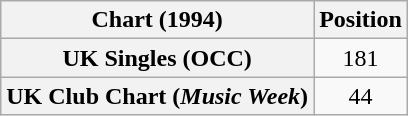<table class="wikitable plainrowheaders" style="text-align:center">
<tr>
<th>Chart (1994)</th>
<th>Position</th>
</tr>
<tr>
<th scope="row">UK Singles (OCC)</th>
<td>181</td>
</tr>
<tr>
<th scope="row">UK Club Chart (<em>Music Week</em>)</th>
<td>44</td>
</tr>
</table>
